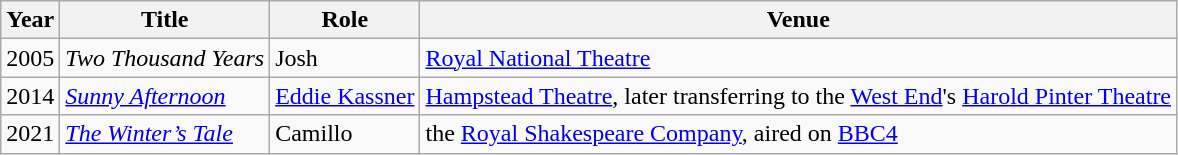<table class="wikitable sortable">
<tr>
<th>Year</th>
<th>Title</th>
<th>Role</th>
<th>Venue</th>
</tr>
<tr>
<td>2005</td>
<td><em>Two Thousand Years</em></td>
<td>Josh</td>
<td><a href='#'>Royal National Theatre</a></td>
</tr>
<tr>
<td>2014</td>
<td><em><a href='#'>Sunny Afternoon</a></em></td>
<td><a href='#'>Eddie Kassner</a></td>
<td><a href='#'>Hampstead Theatre</a>, later transferring to the <a href='#'>West End</a>'s <a href='#'>Harold Pinter Theatre</a></td>
</tr>
<tr>
<td>2021</td>
<td><em><a href='#'>The Winter’s Tale</a></em></td>
<td>Camillo</td>
<td>the <a href='#'>Royal Shakespeare Company</a>, aired on <a href='#'>BBC4</a></td>
</tr>
</table>
